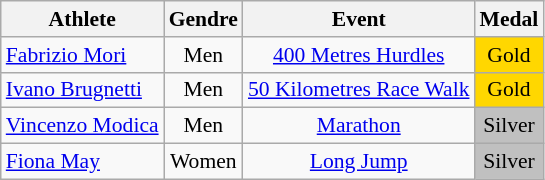<table class="wikitable" style="width:; font-size:90%; text-align:center;">
<tr>
<th>Athlete</th>
<th>Gendre</th>
<th>Event</th>
<th>Medal</th>
</tr>
<tr>
<td align=left><a href='#'>Fabrizio Mori</a></td>
<td>Men</td>
<td><a href='#'>400 Metres Hurdles</a></td>
<td bgcolor=gold>Gold</td>
</tr>
<tr>
<td align=left><a href='#'>Ivano Brugnetti</a></td>
<td>Men</td>
<td><a href='#'>50 Kilometres Race Walk</a></td>
<td bgcolor=gold>Gold</td>
</tr>
<tr>
<td align=left><a href='#'>Vincenzo Modica</a></td>
<td>Men</td>
<td><a href='#'>Marathon</a></td>
<td bgcolor=silver>Silver</td>
</tr>
<tr>
<td align=left><a href='#'>Fiona May</a></td>
<td>Women</td>
<td><a href='#'>Long Jump</a></td>
<td bgcolor=silver>Silver</td>
</tr>
</table>
